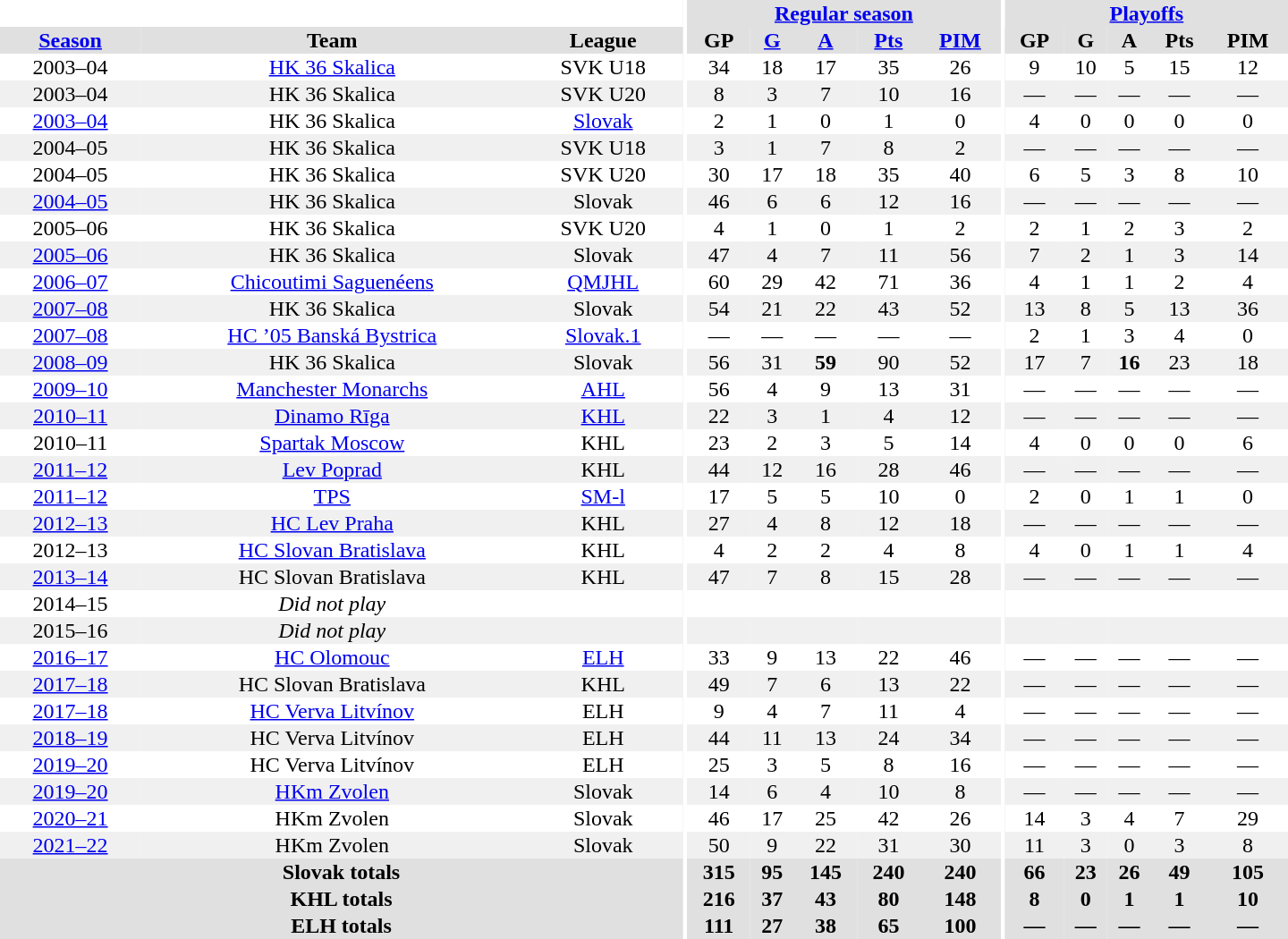<table border="0" cellpadding="1" cellspacing="0" style="text-align:center; width:60em">
<tr bgcolor="#e0e0e0">
<th colspan="3" bgcolor="#ffffff"></th>
<th rowspan="99" bgcolor="#ffffff"></th>
<th colspan="5"><a href='#'>Regular season</a></th>
<th rowspan="99" bgcolor="#ffffff"></th>
<th colspan="5"><a href='#'>Playoffs</a></th>
</tr>
<tr bgcolor="#e0e0e0">
<th><a href='#'>Season</a></th>
<th>Team</th>
<th>League</th>
<th>GP</th>
<th><a href='#'>G</a></th>
<th><a href='#'>A</a></th>
<th><a href='#'>Pts</a></th>
<th><a href='#'>PIM</a></th>
<th>GP</th>
<th>G</th>
<th>A</th>
<th>Pts</th>
<th>PIM</th>
</tr>
<tr>
<td>2003–04</td>
<td><a href='#'>HK 36 Skalica</a></td>
<td>SVK U18</td>
<td>34</td>
<td>18</td>
<td>17</td>
<td>35</td>
<td>26</td>
<td>9</td>
<td>10</td>
<td>5</td>
<td>15</td>
<td>12</td>
</tr>
<tr bgcolor="#f0f0f0">
<td>2003–04</td>
<td>HK 36 Skalica</td>
<td>SVK U20</td>
<td>8</td>
<td>3</td>
<td>7</td>
<td>10</td>
<td>16</td>
<td>—</td>
<td>—</td>
<td>—</td>
<td>—</td>
<td>—</td>
</tr>
<tr>
<td><a href='#'>2003–04</a></td>
<td>HK 36 Skalica</td>
<td><a href='#'>Slovak</a></td>
<td>2</td>
<td>1</td>
<td>0</td>
<td>1</td>
<td>0</td>
<td>4</td>
<td>0</td>
<td>0</td>
<td>0</td>
<td>0</td>
</tr>
<tr bgcolor="#f0f0f0">
<td>2004–05</td>
<td>HK 36 Skalica</td>
<td>SVK U18</td>
<td>3</td>
<td>1</td>
<td>7</td>
<td>8</td>
<td>2</td>
<td>—</td>
<td>—</td>
<td>—</td>
<td>—</td>
<td>—</td>
</tr>
<tr>
<td>2004–05</td>
<td>HK 36 Skalica</td>
<td>SVK U20</td>
<td>30</td>
<td>17</td>
<td>18</td>
<td>35</td>
<td>40</td>
<td>6</td>
<td>5</td>
<td>3</td>
<td>8</td>
<td>10</td>
</tr>
<tr bgcolor="#f0f0f0">
<td><a href='#'>2004–05</a></td>
<td>HK 36 Skalica</td>
<td>Slovak</td>
<td>46</td>
<td>6</td>
<td>6</td>
<td>12</td>
<td>16</td>
<td>—</td>
<td>—</td>
<td>—</td>
<td>—</td>
<td>—</td>
</tr>
<tr>
<td>2005–06</td>
<td>HK 36 Skalica</td>
<td>SVK U20</td>
<td>4</td>
<td>1</td>
<td>0</td>
<td>1</td>
<td>2</td>
<td>2</td>
<td>1</td>
<td>2</td>
<td>3</td>
<td>2</td>
</tr>
<tr bgcolor="#f0f0f0">
<td><a href='#'>2005–06</a></td>
<td>HK 36 Skalica</td>
<td>Slovak</td>
<td>47</td>
<td>4</td>
<td>7</td>
<td>11</td>
<td>56</td>
<td>7</td>
<td>2</td>
<td>1</td>
<td>3</td>
<td>14</td>
</tr>
<tr>
<td><a href='#'>2006–07</a></td>
<td><a href='#'>Chicoutimi Saguenéens</a></td>
<td><a href='#'>QMJHL</a></td>
<td>60</td>
<td>29</td>
<td>42</td>
<td>71</td>
<td>36</td>
<td>4</td>
<td>1</td>
<td>1</td>
<td>2</td>
<td>4</td>
</tr>
<tr bgcolor="#f0f0f0">
<td><a href='#'>2007–08</a></td>
<td>HK 36 Skalica</td>
<td>Slovak</td>
<td>54</td>
<td>21</td>
<td>22</td>
<td>43</td>
<td>52</td>
<td>13</td>
<td>8</td>
<td>5</td>
<td>13</td>
<td>36</td>
</tr>
<tr>
<td><a href='#'>2007–08</a></td>
<td><a href='#'>HC ’05 Banská Bystrica</a></td>
<td><a href='#'>Slovak.1</a></td>
<td>—</td>
<td>—</td>
<td>—</td>
<td>—</td>
<td>—</td>
<td>2</td>
<td>1</td>
<td>3</td>
<td>4</td>
<td>0</td>
</tr>
<tr bgcolor="#f0f0f0">
<td><a href='#'>2008–09</a></td>
<td>HK 36 Skalica</td>
<td>Slovak</td>
<td>56</td>
<td>31</td>
<td><strong>59</strong></td>
<td>90</td>
<td>52</td>
<td>17</td>
<td>7</td>
<td><strong>16</strong></td>
<td>23</td>
<td>18</td>
</tr>
<tr>
<td><a href='#'>2009–10</a></td>
<td><a href='#'>Manchester Monarchs</a></td>
<td><a href='#'>AHL</a></td>
<td>56</td>
<td>4</td>
<td>9</td>
<td>13</td>
<td>31</td>
<td>—</td>
<td>—</td>
<td>—</td>
<td>—</td>
<td>—</td>
</tr>
<tr bgcolor="#f0f0f0">
<td><a href='#'>2010–11</a></td>
<td><a href='#'>Dinamo Rīga</a></td>
<td><a href='#'>KHL</a></td>
<td>22</td>
<td>3</td>
<td>1</td>
<td>4</td>
<td>12</td>
<td>—</td>
<td>—</td>
<td>—</td>
<td>—</td>
<td>—</td>
</tr>
<tr>
<td>2010–11</td>
<td><a href='#'>Spartak Moscow</a></td>
<td>KHL</td>
<td>23</td>
<td>2</td>
<td>3</td>
<td>5</td>
<td>14</td>
<td>4</td>
<td>0</td>
<td>0</td>
<td>0</td>
<td>6</td>
</tr>
<tr bgcolor="#f0f0f0">
<td><a href='#'>2011–12</a></td>
<td><a href='#'>Lev Poprad</a></td>
<td>KHL</td>
<td>44</td>
<td>12</td>
<td>16</td>
<td>28</td>
<td>46</td>
<td>—</td>
<td>—</td>
<td>—</td>
<td>—</td>
<td>—</td>
</tr>
<tr>
<td><a href='#'>2011–12</a></td>
<td><a href='#'>TPS</a></td>
<td><a href='#'>SM-l</a></td>
<td>17</td>
<td>5</td>
<td>5</td>
<td>10</td>
<td>0</td>
<td>2</td>
<td>0</td>
<td>1</td>
<td>1</td>
<td>0</td>
</tr>
<tr bgcolor="#f0f0f0">
<td><a href='#'>2012–13</a></td>
<td><a href='#'>HC Lev Praha</a></td>
<td>KHL</td>
<td>27</td>
<td>4</td>
<td>8</td>
<td>12</td>
<td>18</td>
<td>—</td>
<td>—</td>
<td>—</td>
<td>—</td>
<td>—</td>
</tr>
<tr>
<td>2012–13</td>
<td><a href='#'>HC Slovan Bratislava</a></td>
<td>KHL</td>
<td>4</td>
<td>2</td>
<td>2</td>
<td>4</td>
<td>8</td>
<td>4</td>
<td>0</td>
<td>1</td>
<td>1</td>
<td>4</td>
</tr>
<tr bgcolor="#f0f0f0">
<td><a href='#'>2013–14</a></td>
<td>HC Slovan Bratislava</td>
<td>KHL</td>
<td>47</td>
<td>7</td>
<td>8</td>
<td>15</td>
<td>28</td>
<td>—</td>
<td>—</td>
<td>—</td>
<td>—</td>
<td>—</td>
</tr>
<tr>
<td>2014–15</td>
<td><em>Did not play</em></td>
<td></td>
<td></td>
<td></td>
<td></td>
<td></td>
<td></td>
<td></td>
<td></td>
<td></td>
<td></td>
<td></td>
</tr>
<tr bgcolor="#f0f0f0">
<td>2015–16</td>
<td><em>Did not play</em></td>
<td></td>
<td></td>
<td></td>
<td></td>
<td></td>
<td></td>
<td></td>
<td></td>
<td></td>
<td></td>
<td></td>
</tr>
<tr>
<td><a href='#'>2016–17</a></td>
<td><a href='#'>HC Olomouc</a></td>
<td><a href='#'>ELH</a></td>
<td>33</td>
<td>9</td>
<td>13</td>
<td>22</td>
<td>46</td>
<td>—</td>
<td>—</td>
<td>—</td>
<td>—</td>
<td>—</td>
</tr>
<tr bgcolor="#f0f0f0">
<td><a href='#'>2017–18</a></td>
<td>HC Slovan Bratislava</td>
<td>KHL</td>
<td>49</td>
<td>7</td>
<td>6</td>
<td>13</td>
<td>22</td>
<td>—</td>
<td>—</td>
<td>—</td>
<td>—</td>
<td>—</td>
</tr>
<tr>
<td><a href='#'>2017–18</a></td>
<td><a href='#'>HC Verva Litvínov</a></td>
<td>ELH</td>
<td>9</td>
<td>4</td>
<td>7</td>
<td>11</td>
<td>4</td>
<td>—</td>
<td>—</td>
<td>—</td>
<td>—</td>
<td>—</td>
</tr>
<tr bgcolor="#f0f0f0">
<td><a href='#'>2018–19</a></td>
<td>HC Verva Litvínov</td>
<td>ELH</td>
<td>44</td>
<td>11</td>
<td>13</td>
<td>24</td>
<td>34</td>
<td>—</td>
<td>—</td>
<td>—</td>
<td>—</td>
<td>—</td>
</tr>
<tr>
<td><a href='#'>2019–20</a></td>
<td>HC Verva Litvínov</td>
<td>ELH</td>
<td>25</td>
<td>3</td>
<td>5</td>
<td>8</td>
<td>16</td>
<td>—</td>
<td>—</td>
<td>—</td>
<td>—</td>
<td>—</td>
</tr>
<tr bgcolor="#f0f0f0">
<td><a href='#'>2019–20</a></td>
<td><a href='#'>HKm Zvolen</a></td>
<td>Slovak</td>
<td>14</td>
<td>6</td>
<td>4</td>
<td>10</td>
<td>8</td>
<td>—</td>
<td>—</td>
<td>—</td>
<td>—</td>
<td>—</td>
</tr>
<tr>
<td><a href='#'>2020–21</a></td>
<td>HKm Zvolen</td>
<td>Slovak</td>
<td>46</td>
<td>17</td>
<td>25</td>
<td>42</td>
<td>26</td>
<td>14</td>
<td>3</td>
<td>4</td>
<td>7</td>
<td>29</td>
</tr>
<tr bgcolor="#f0f0f0">
<td><a href='#'>2021–22</a></td>
<td>HKm Zvolen</td>
<td>Slovak</td>
<td>50</td>
<td>9</td>
<td>22</td>
<td>31</td>
<td>30</td>
<td>11</td>
<td>3</td>
<td>0</td>
<td>3</td>
<td>8</td>
</tr>
<tr bgcolor="#e0e0e0">
<th colspan="3">Slovak totals</th>
<th>315</th>
<th>95</th>
<th>145</th>
<th>240</th>
<th>240</th>
<th>66</th>
<th>23</th>
<th>26</th>
<th>49</th>
<th>105</th>
</tr>
<tr bgcolor="#e0e0e0">
<th colspan="3">KHL totals</th>
<th>216</th>
<th>37</th>
<th>43</th>
<th>80</th>
<th>148</th>
<th>8</th>
<th>0</th>
<th>1</th>
<th>1</th>
<th>10</th>
</tr>
<tr bgcolor="#e0e0e0">
<th colspan="3">ELH totals</th>
<th>111</th>
<th>27</th>
<th>38</th>
<th>65</th>
<th>100</th>
<th>—</th>
<th>—</th>
<th>—</th>
<th>—</th>
<th>—</th>
</tr>
</table>
